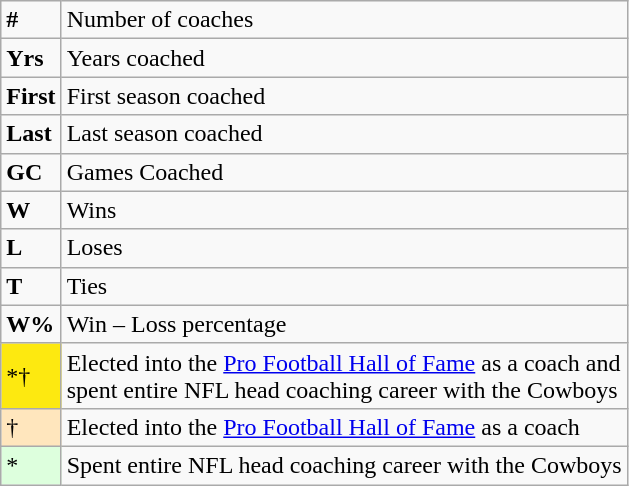<table class="wikitable">
<tr>
<td><strong>#</strong></td>
<td>Number of coaches</td>
</tr>
<tr>
<td><strong>Yrs</strong></td>
<td>Years coached</td>
</tr>
<tr>
<td><strong>First</strong></td>
<td>First season coached</td>
</tr>
<tr>
<td><strong>Last</strong></td>
<td>Last season coached</td>
</tr>
<tr>
<td><strong>GC</strong></td>
<td>Games Coached</td>
</tr>
<tr>
<td><strong>W</strong></td>
<td>Wins</td>
</tr>
<tr>
<td><strong>L</strong></td>
<td>Loses</td>
</tr>
<tr>
<td><strong>T</strong></td>
<td>Ties</td>
</tr>
<tr>
<td><strong>W%</strong></td>
<td>Win – Loss percentage</td>
</tr>
<tr>
<td style="background-color:#FDE910">*†</td>
<td>Elected into the <a href='#'>Pro Football Hall of Fame</a> as a coach and<br>spent entire NFL head coaching career with the Cowboys</td>
</tr>
<tr>
<td style="background-color:#FFE6BD">†</td>
<td>Elected into the <a href='#'>Pro Football Hall of Fame</a> as a coach<br></td>
</tr>
<tr>
<td style="background-color:#ddffdd">*</td>
<td>Spent entire NFL head coaching career with the Cowboys</td>
</tr>
</table>
